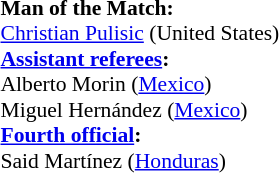<table width=50% style="font-size:90%">
<tr>
<td><br><strong>Man of the Match:</strong>
<br><a href='#'>Christian Pulisic</a> (United States)<br><strong><a href='#'>Assistant referees</a>:</strong>
<br>Alberto Morin (<a href='#'>Mexico</a>)
<br>Miguel Hernández (<a href='#'>Mexico</a>)
<br><strong><a href='#'>Fourth official</a>:</strong>
<br>Said Martínez (<a href='#'>Honduras</a>)</td>
</tr>
</table>
